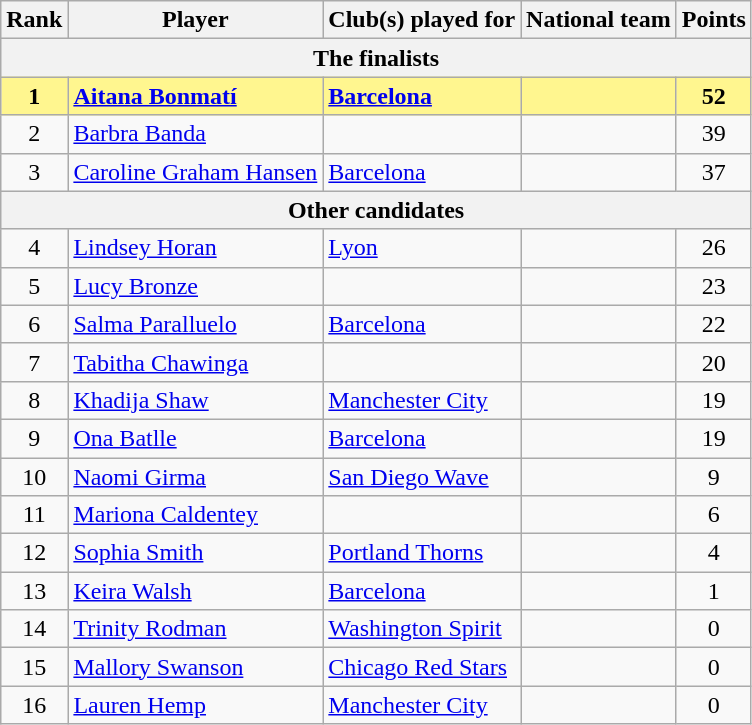<table class="wikitable plainrowheaders sortable">
<tr>
<th>Rank</th>
<th>Player</th>
<th>Club(s) played for</th>
<th>National team</th>
<th>Points</th>
</tr>
<tr>
<th colspan="5">The finalists</th>
</tr>
<tr style="background-color: #FFF68F; font-weight: bold;">
<td align="center"><strong>1</strong></td>
<td><strong><a href='#'>Aitana Bonmatí</a></strong></td>
<td><strong> <a href='#'>Barcelona</a></strong></td>
<td></td>
<td align="center"><strong>52</strong></td>
</tr>
<tr>
<td align="center">2</td>
<td><a href='#'>Barbra Banda</a></td>
<td></td>
<td></td>
<td align="center">39</td>
</tr>
<tr>
<td align="center">3</td>
<td><a href='#'>Caroline Graham Hansen</a></td>
<td> <a href='#'>Barcelona</a></td>
<td></td>
<td align="center">37</td>
</tr>
<tr>
<th colspan="5">Other candidates</th>
</tr>
<tr>
<td align="center">4</td>
<td><a href='#'>Lindsey Horan</a></td>
<td> <a href='#'>Lyon</a></td>
<td></td>
<td align="center">26</td>
</tr>
<tr>
<td align="center">5</td>
<td><a href='#'>Lucy Bronze</a></td>
<td></td>
<td></td>
<td align="center">23</td>
</tr>
<tr>
<td align="center">6</td>
<td><a href='#'>Salma Paralluelo</a></td>
<td> <a href='#'>Barcelona</a></td>
<td></td>
<td align="center">22</td>
</tr>
<tr>
<td align="center">7</td>
<td><a href='#'>Tabitha Chawinga</a></td>
<td></td>
<td></td>
<td align="center">20</td>
</tr>
<tr>
<td align="center">8</td>
<td><a href='#'>Khadija Shaw</a></td>
<td> <a href='#'>Manchester City</a></td>
<td></td>
<td align="center">19</td>
</tr>
<tr>
<td align="center">9</td>
<td><a href='#'>Ona Batlle</a></td>
<td> <a href='#'>Barcelona</a></td>
<td></td>
<td align="center">19</td>
</tr>
<tr>
<td align="center">10</td>
<td><a href='#'>Naomi Girma</a></td>
<td> <a href='#'>San Diego Wave</a></td>
<td></td>
<td align="center">9</td>
</tr>
<tr>
<td align="center">11</td>
<td><a href='#'>Mariona Caldentey</a></td>
<td></td>
<td></td>
<td align="center">6</td>
</tr>
<tr>
<td align="center">12</td>
<td><a href='#'>Sophia Smith</a></td>
<td> <a href='#'>Portland Thorns</a></td>
<td></td>
<td align="center">4</td>
</tr>
<tr>
<td align="center">13</td>
<td><a href='#'>Keira Walsh</a></td>
<td> <a href='#'>Barcelona</a></td>
<td></td>
<td align="center">1</td>
</tr>
<tr>
<td align="center">14</td>
<td><a href='#'>Trinity Rodman</a></td>
<td> <a href='#'>Washington Spirit</a></td>
<td></td>
<td align="center">0</td>
</tr>
<tr>
<td align="center">15</td>
<td><a href='#'>Mallory Swanson</a></td>
<td> <a href='#'>Chicago Red Stars</a></td>
<td></td>
<td align="center">0</td>
</tr>
<tr>
<td align="center">16</td>
<td><a href='#'>Lauren Hemp</a></td>
<td> <a href='#'>Manchester City</a></td>
<td></td>
<td align="center">0</td>
</tr>
</table>
